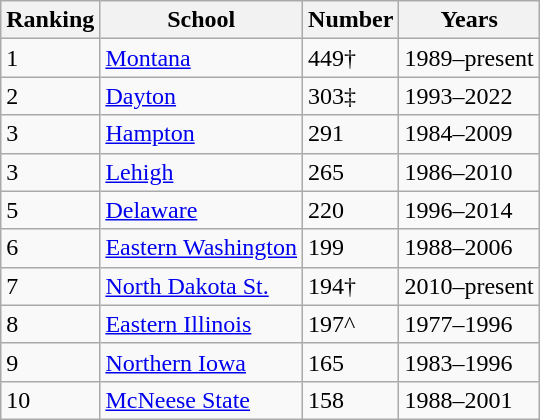<table class="wikitable">
<tr>
<th>Ranking</th>
<th>School</th>
<th>Number</th>
<th>Years</th>
</tr>
<tr>
<td>1</td>
<td><a href='#'>Montana</a></td>
<td>449†</td>
<td>1989–present</td>
</tr>
<tr>
<td>2</td>
<td><a href='#'>Dayton</a></td>
<td>303‡</td>
<td>1993–2022</td>
</tr>
<tr>
<td>3</td>
<td><a href='#'>Hampton</a></td>
<td>291</td>
<td>1984–2009</td>
</tr>
<tr>
<td>3</td>
<td><a href='#'>Lehigh</a></td>
<td>265</td>
<td>1986–2010</td>
</tr>
<tr>
<td>5</td>
<td><a href='#'>Delaware</a></td>
<td>220</td>
<td>1996–2014</td>
</tr>
<tr>
<td>6</td>
<td><a href='#'>Eastern Washington</a></td>
<td>199</td>
<td>1988–2006</td>
</tr>
<tr>
<td>7</td>
<td><a href='#'>North Dakota St.</a></td>
<td>194†</td>
<td>2010–present</td>
</tr>
<tr>
<td>8</td>
<td><a href='#'>Eastern Illinois</a></td>
<td>197^</td>
<td>1977–1996</td>
</tr>
<tr>
<td>9</td>
<td><a href='#'>Northern Iowa</a></td>
<td>165</td>
<td>1983–1996</td>
</tr>
<tr>
<td>10</td>
<td><a href='#'>McNeese State</a></td>
<td>158</td>
<td>1988–2001</td>
</tr>
</table>
